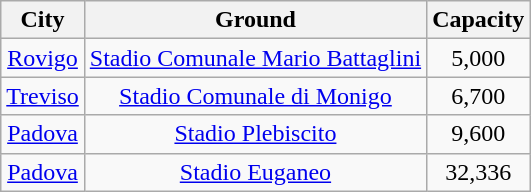<table class="wikitable sortable" style="text-align: center;">
<tr>
<th>City</th>
<th>Ground</th>
<th>Capacity</th>
</tr>
<tr>
<td><a href='#'>Rovigo</a></td>
<td><a href='#'>Stadio Comunale Mario Battaglini</a></td>
<td>5,000</td>
</tr>
<tr>
<td><a href='#'>Treviso</a></td>
<td><a href='#'>Stadio Comunale di Monigo</a></td>
<td>6,700</td>
</tr>
<tr>
<td><a href='#'>Padova</a></td>
<td><a href='#'>Stadio Plebiscito</a></td>
<td>9,600</td>
</tr>
<tr>
<td><a href='#'>Padova</a></td>
<td><a href='#'>Stadio Euganeo</a></td>
<td>32,336</td>
</tr>
</table>
